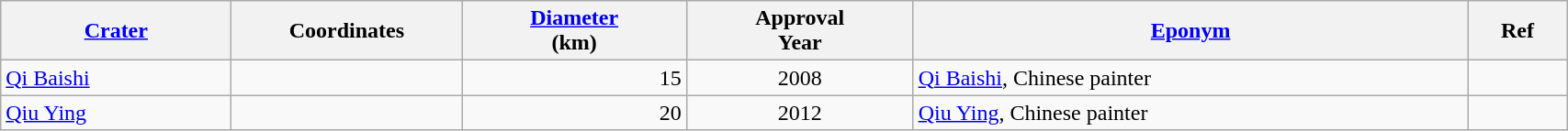<table class="wikitable unsortable" style="min-width: 90%">
<tr>
<th style="width:10em"><a href='#'>Crater</a></th>
<th style="width:10em">Coordinates</th>
<th><a href='#'>Diameter</a><br>(km)</th>
<th>Approval<br>Year</th>
<th class="unsortable"><a href='#'>Eponym</a></th>
<th class="unsortable">Ref</th>
</tr>
<tr id="Qi Baishi">
<td><a href='#'>Qi Baishi</a></td>
<td></td>
<td align=right>15</td>
<td align=center>2008</td>
<td><a href='#'>Qi Baishi</a>, Chinese painter</td>
<td></td>
</tr>
<tr id="Qiu Ying">
<td><a href='#'>Qiu Ying</a></td>
<td></td>
<td align=right>20</td>
<td align=center>2012</td>
<td><a href='#'>Qiu Ying</a>, Chinese painter</td>
<td></td>
</tr>
</table>
